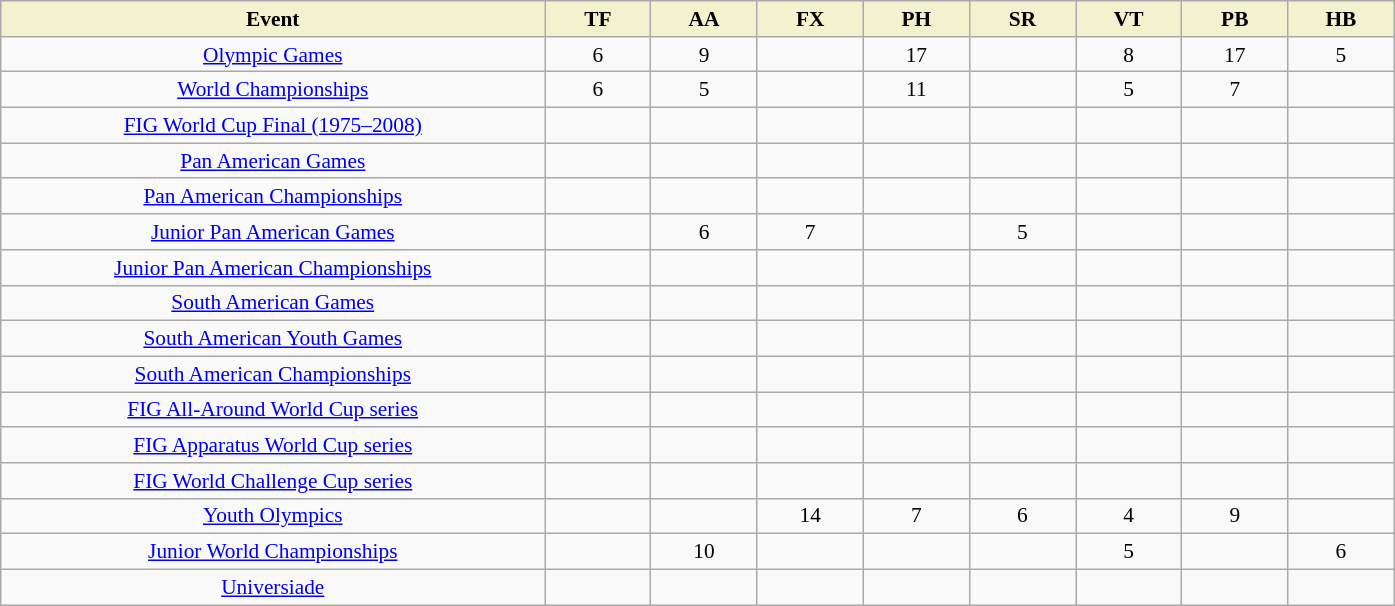<table class="wikitable" style="margin-top:0em; text-align:center; font-size:89%;">
<tr>
<th style="background-color:#f2f2ce; width:25.0em;">Event</th>
<th style="background-color:#f2f2ce; width:4.5em;">TF</th>
<th style="background-color:#f2f2ce; width:4.5em;">AA</th>
<th style="background-color:#f2f2ce; width:4.5em;">FX</th>
<th style="background-color:#f2f2ce; width:4.5em;">PH</th>
<th style="background-color:#f2f2ce; width:4.5em;">SR</th>
<th style="background-color:#f2f2ce; width:4.5em;">VT</th>
<th style="background-color:#f2f2ce; width:4.5em;">PB</th>
<th style="background-color:#f2f2ce; width:4.5em;">HB</th>
</tr>
<tr>
<td><a href='#'>Olympic Games</a></td>
<td>6</td>
<td>9</td>
<td></td>
<td>17</td>
<td></td>
<td>8</td>
<td>17</td>
<td>5</td>
</tr>
<tr>
<td><a href='#'>World Championships</a></td>
<td>6</td>
<td>5</td>
<td></td>
<td>11</td>
<td></td>
<td>5</td>
<td>7</td>
<td></td>
</tr>
<tr>
<td><a href='#'>FIG World Cup Final (1975–2008)</a></td>
<td></td>
<td></td>
<td></td>
<td></td>
<td></td>
<td></td>
<td></td>
<td></td>
</tr>
<tr>
<td><a href='#'>Pan American Games</a></td>
<td></td>
<td></td>
<td></td>
<td></td>
<td></td>
<td></td>
<td></td>
<td></td>
</tr>
<tr>
<td><a href='#'>Pan American Championships</a></td>
<td></td>
<td></td>
<td></td>
<td></td>
<td></td>
<td></td>
<td></td>
<td></td>
</tr>
<tr>
<td><a href='#'>Junior Pan American Games</a></td>
<td></td>
<td>6</td>
<td>7</td>
<td></td>
<td>5</td>
<td></td>
<td></td>
<td></td>
</tr>
<tr>
<td><a href='#'>Junior Pan American Championships</a></td>
<td></td>
<td></td>
<td></td>
<td></td>
<td></td>
<td></td>
<td></td>
<td></td>
</tr>
<tr>
<td><a href='#'>South American Games</a></td>
<td></td>
<td></td>
<td></td>
<td></td>
<td></td>
<td></td>
<td></td>
<td></td>
</tr>
<tr>
<td><a href='#'>South American Youth Games</a></td>
<td></td>
<td></td>
<td></td>
<td></td>
<td></td>
<td></td>
<td></td>
<td></td>
</tr>
<tr>
<td><a href='#'>South American Championships</a></td>
<td></td>
<td></td>
<td></td>
<td></td>
<td></td>
<td></td>
<td></td>
<td></td>
</tr>
<tr>
<td><a href='#'>FIG All-Around World Cup series</a></td>
<td></td>
<td></td>
<td></td>
<td></td>
<td></td>
<td></td>
<td></td>
<td></td>
</tr>
<tr>
<td><a href='#'>FIG Apparatus World Cup series</a></td>
<td></td>
<td></td>
<td></td>
<td></td>
<td></td>
<td></td>
<td></td>
<td></td>
</tr>
<tr>
<td><a href='#'>FIG World Challenge Cup series</a></td>
<td></td>
<td></td>
<td></td>
<td></td>
<td></td>
<td></td>
<td></td>
<td></td>
</tr>
<tr>
<td><a href='#'>Youth Olympics</a></td>
<td></td>
<td></td>
<td>14</td>
<td>7</td>
<td>6</td>
<td>4</td>
<td>9</td>
<td></td>
</tr>
<tr>
<td><a href='#'>Junior World Championships</a></td>
<td></td>
<td>10</td>
<td></td>
<td></td>
<td></td>
<td>5</td>
<td></td>
<td>6</td>
</tr>
<tr>
<td><a href='#'>Universiade</a></td>
<td></td>
<td></td>
<td></td>
<td></td>
<td></td>
<td></td>
<td></td>
<td></td>
</tr>
</table>
